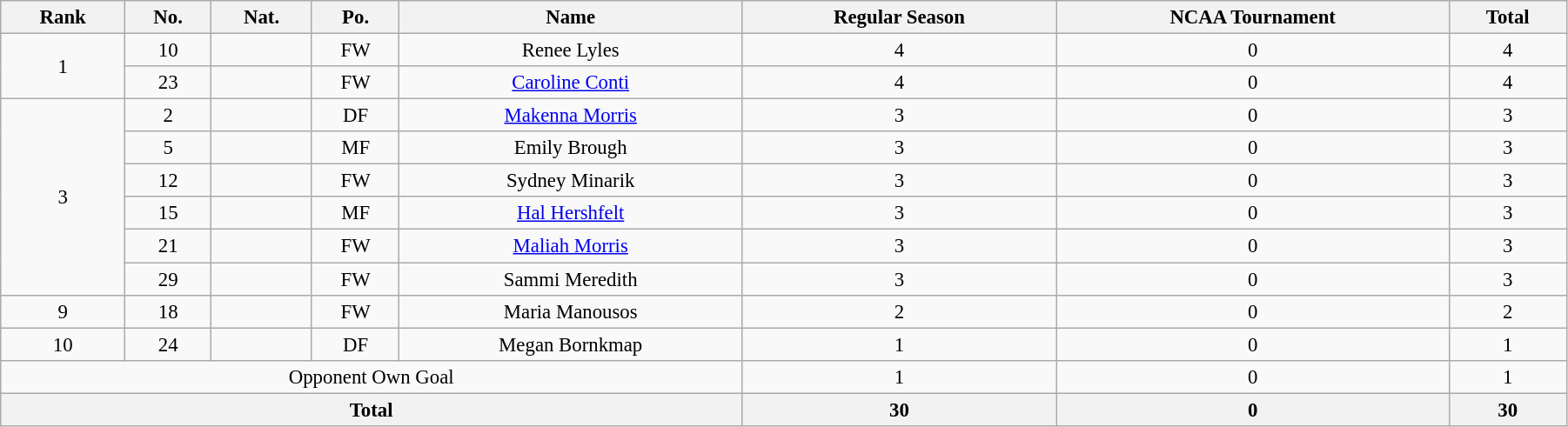<table class="wikitable" style="text-align:center; font-size:95%; width:95%;">
<tr>
<th>Rank</th>
<th>No.</th>
<th>Nat.</th>
<th>Po.</th>
<th>Name</th>
<th>Regular Season</th>
<th>NCAA Tournament</th>
<th>Total</th>
</tr>
<tr>
<td rowspan=2>1</td>
<td>10</td>
<td></td>
<td>FW</td>
<td>Renee Lyles</td>
<td>4</td>
<td>0</td>
<td>4</td>
</tr>
<tr>
<td>23</td>
<td></td>
<td>FW</td>
<td><a href='#'>Caroline Conti</a></td>
<td>4</td>
<td>0</td>
<td>4</td>
</tr>
<tr>
<td rowspan=6>3</td>
<td>2</td>
<td></td>
<td>DF</td>
<td><a href='#'>Makenna Morris</a></td>
<td>3</td>
<td>0</td>
<td>3</td>
</tr>
<tr>
<td>5</td>
<td></td>
<td>MF</td>
<td>Emily Brough</td>
<td>3</td>
<td>0</td>
<td>3</td>
</tr>
<tr>
<td>12</td>
<td></td>
<td>FW</td>
<td>Sydney Minarik</td>
<td>3</td>
<td>0</td>
<td>3</td>
</tr>
<tr>
<td>15</td>
<td></td>
<td>MF</td>
<td><a href='#'>Hal Hershfelt</a></td>
<td>3</td>
<td>0</td>
<td>3</td>
</tr>
<tr>
<td>21</td>
<td></td>
<td>FW</td>
<td><a href='#'>Maliah Morris</a></td>
<td>3</td>
<td>0</td>
<td>3</td>
</tr>
<tr>
<td>29</td>
<td></td>
<td>FW</td>
<td>Sammi Meredith</td>
<td>3</td>
<td>0</td>
<td>3</td>
</tr>
<tr>
<td>9</td>
<td>18</td>
<td></td>
<td>FW</td>
<td>Maria Manousos</td>
<td>2</td>
<td>0</td>
<td>2</td>
</tr>
<tr>
<td>10</td>
<td>24</td>
<td></td>
<td>DF</td>
<td>Megan Bornkmap</td>
<td>1</td>
<td>0</td>
<td>1</td>
</tr>
<tr>
<td colspan=5>Opponent Own Goal</td>
<td>1</td>
<td>0</td>
<td>1</td>
</tr>
<tr>
<th colspan=5>Total</th>
<th>30</th>
<th>0</th>
<th>30</th>
</tr>
</table>
